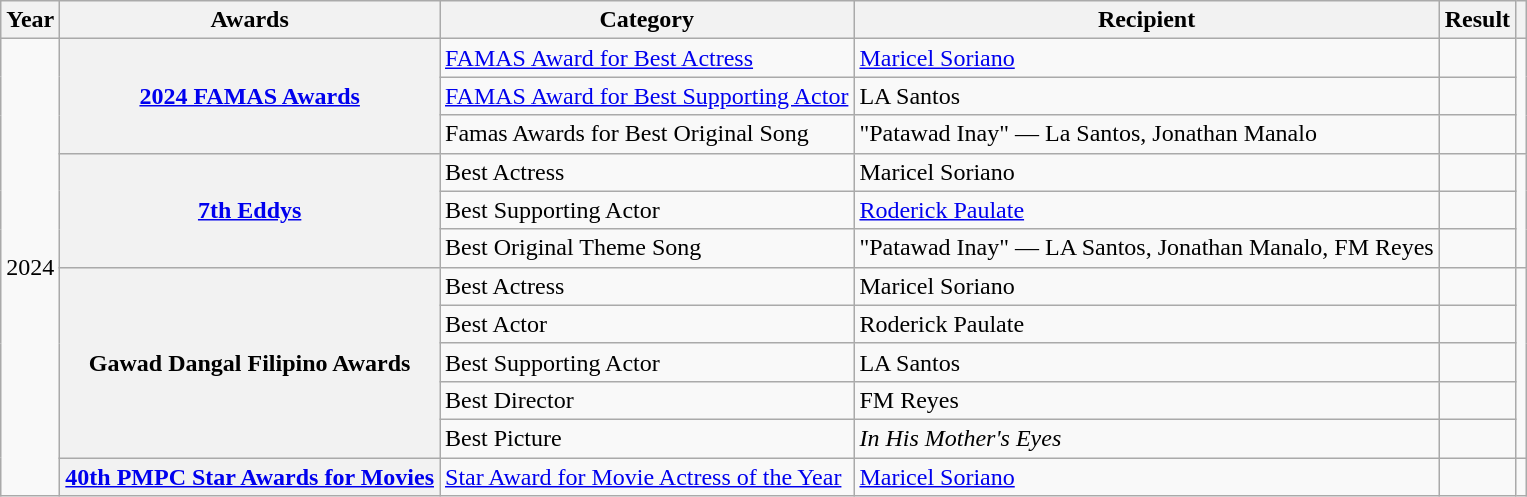<table class="wikitable sortable plainrowheaders">
<tr>
<th>Year</th>
<th>Awards</th>
<th>Category</th>
<th>Recipient</th>
<th>Result</th>
<th scope="col" class="unsortable"></th>
</tr>
<tr>
<td rowspan="12">2024</td>
<th scope="row" rowspan="3"><a href='#'>2024 FAMAS Awards</a></th>
<td><a href='#'>FAMAS Award for Best Actress</a></td>
<td><a href='#'>Maricel Soriano</a></td>
<td></td>
<td rowspan="3"></td>
</tr>
<tr>
<td><a href='#'>FAMAS Award for Best Supporting Actor</a></td>
<td>LA Santos</td>
<td></td>
</tr>
<tr>
<td>Famas Awards for Best Original Song</td>
<td>"Patawad Inay" — La Santos, Jonathan Manalo</td>
<td></td>
</tr>
<tr>
<th scope="row" rowspan="3"><a href='#'>7th Eddys</a></th>
<td>Best Actress</td>
<td>Maricel Soriano</td>
<td></td>
<td rowspan="3"></td>
</tr>
<tr>
<td>Best Supporting Actor</td>
<td><a href='#'>Roderick Paulate</a></td>
<td></td>
</tr>
<tr>
<td>Best Original Theme Song</td>
<td>"Patawad Inay" — LA Santos, Jonathan Manalo, FM Reyes</td>
<td></td>
</tr>
<tr>
<th scope="row" rowspan="5">Gawad Dangal Filipino Awards</th>
<td>Best Actress</td>
<td>Maricel Soriano</td>
<td></td>
<td rowspan="5"></td>
</tr>
<tr>
<td>Best Actor</td>
<td>Roderick Paulate</td>
<td></td>
</tr>
<tr>
<td>Best Supporting Actor</td>
<td>LA Santos</td>
<td></td>
</tr>
<tr>
<td>Best Director</td>
<td>FM Reyes</td>
<td></td>
</tr>
<tr>
<td>Best Picture</td>
<td><em>In His Mother's Eyes</em></td>
<td></td>
</tr>
<tr>
<th scope="row"><a href='#'>40th PMPC Star Awards for Movies</a></th>
<td><a href='#'>Star Award for Movie Actress of the Year</a></td>
<td><a href='#'>Maricel Soriano</a></td>
<td></td>
<td></td>
</tr>
</table>
